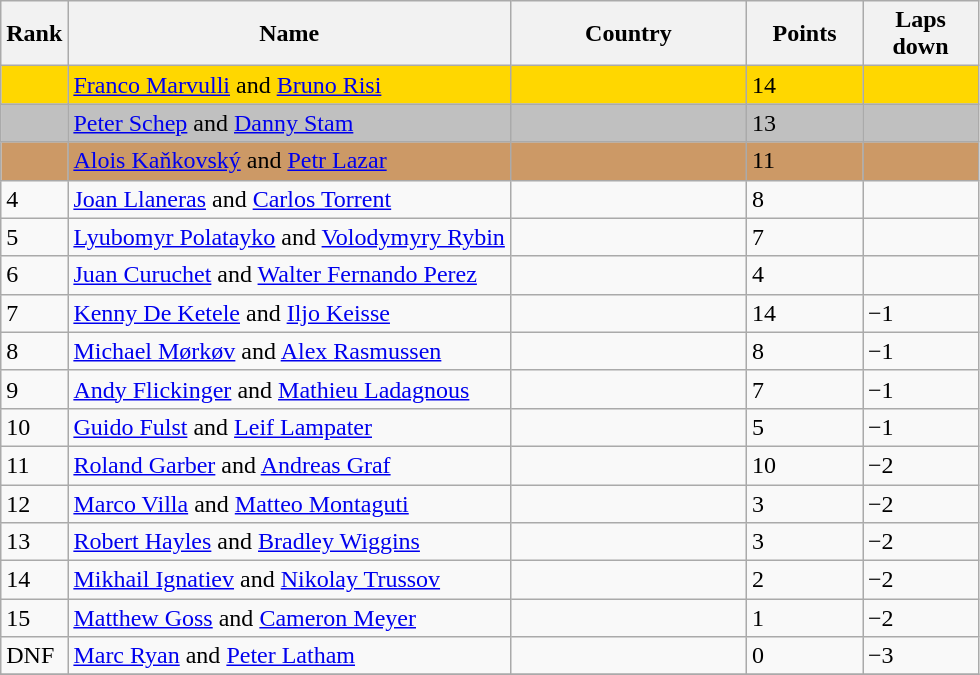<table class="wikitable">
<tr>
<th width=20>Rank</th>
<th>Name</th>
<th width=150>Country</th>
<th width=70>Points</th>
<th width=70>Laps down</th>
</tr>
<tr bgcolor=gold>
<td></td>
<td><a href='#'>Franco Marvulli</a> and <a href='#'>Bruno Risi</a></td>
<td></td>
<td>14</td>
<td></td>
</tr>
<tr bgcolor=silver>
<td></td>
<td><a href='#'>Peter Schep</a> and <a href='#'>Danny Stam</a></td>
<td></td>
<td>13</td>
<td></td>
</tr>
<tr bgcolor=cc9966>
<td></td>
<td><a href='#'>Alois Kaňkovský</a> and <a href='#'>Petr Lazar</a></td>
<td></td>
<td>11</td>
<td></td>
</tr>
<tr>
<td>4</td>
<td><a href='#'>Joan Llaneras</a> and <a href='#'>Carlos Torrent</a></td>
<td></td>
<td>8</td>
<td></td>
</tr>
<tr>
<td>5</td>
<td><a href='#'>Lyubomyr Polatayko</a> and <a href='#'>Volodymyry Rybin</a></td>
<td></td>
<td>7</td>
<td></td>
</tr>
<tr>
<td>6</td>
<td><a href='#'>Juan Curuchet</a> and <a href='#'>Walter Fernando Perez</a></td>
<td></td>
<td>4</td>
<td></td>
</tr>
<tr>
<td>7</td>
<td><a href='#'>Kenny De Ketele</a> and <a href='#'>Iljo Keisse</a></td>
<td></td>
<td>14</td>
<td>−1</td>
</tr>
<tr>
<td>8</td>
<td><a href='#'>Michael Mørkøv</a> and <a href='#'>Alex Rasmussen</a></td>
<td></td>
<td>8</td>
<td>−1</td>
</tr>
<tr>
<td>9</td>
<td><a href='#'>Andy Flickinger</a> and <a href='#'>Mathieu Ladagnous</a></td>
<td></td>
<td>7</td>
<td>−1</td>
</tr>
<tr>
<td>10</td>
<td><a href='#'>Guido Fulst</a> and <a href='#'>Leif Lampater</a></td>
<td></td>
<td>5</td>
<td>−1</td>
</tr>
<tr>
<td>11</td>
<td><a href='#'>Roland Garber</a> and <a href='#'>Andreas Graf</a></td>
<td></td>
<td>10</td>
<td>−2</td>
</tr>
<tr>
<td>12</td>
<td><a href='#'>Marco Villa</a> and <a href='#'>Matteo Montaguti</a></td>
<td></td>
<td>3</td>
<td>−2</td>
</tr>
<tr>
<td>13</td>
<td><a href='#'>Robert Hayles</a> and <a href='#'>Bradley Wiggins</a></td>
<td></td>
<td>3</td>
<td>−2</td>
</tr>
<tr>
<td>14</td>
<td><a href='#'>Mikhail Ignatiev</a> and <a href='#'>Nikolay Trussov</a></td>
<td></td>
<td>2</td>
<td>−2</td>
</tr>
<tr>
<td>15</td>
<td><a href='#'>Matthew Goss</a> and <a href='#'>Cameron Meyer</a></td>
<td></td>
<td>1</td>
<td>−2</td>
</tr>
<tr>
<td>DNF</td>
<td><a href='#'>Marc Ryan</a> and <a href='#'>Peter Latham</a></td>
<td></td>
<td>0</td>
<td>−3</td>
</tr>
<tr>
</tr>
</table>
